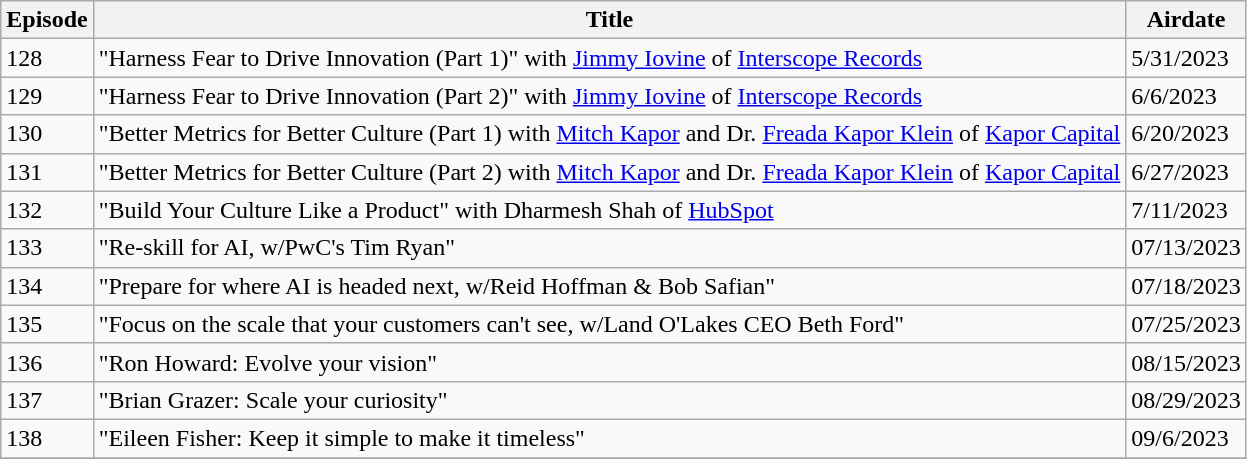<table class="wikitable collapsible collapsed">
<tr>
<th>Episode</th>
<th>Title</th>
<th>Airdate</th>
</tr>
<tr>
<td>128</td>
<td>"Harness Fear to Drive Innovation (Part 1)" with <a href='#'>Jimmy Iovine</a> of <a href='#'>Interscope Records</a></td>
<td>5/31/2023</td>
</tr>
<tr>
<td>129</td>
<td>"Harness Fear to Drive Innovation (Part 2)" with <a href='#'>Jimmy Iovine</a> of <a href='#'>Interscope Records</a></td>
<td>6/6/2023</td>
</tr>
<tr>
<td>130</td>
<td>"Better Metrics for Better Culture (Part 1) with <a href='#'>Mitch Kapor</a> and Dr. <a href='#'>Freada Kapor Klein</a> of <a href='#'>Kapor Capital</a></td>
<td>6/20/2023</td>
</tr>
<tr>
<td>131</td>
<td>"Better Metrics for Better Culture (Part 2) with <a href='#'>Mitch Kapor</a> and Dr. <a href='#'>Freada Kapor Klein</a> of <a href='#'>Kapor Capital</a></td>
<td>6/27/2023</td>
</tr>
<tr>
<td>132</td>
<td>"Build Your Culture Like a Product" with Dharmesh Shah of <a href='#'>HubSpot</a></td>
<td>7/11/2023</td>
</tr>
<tr>
<td>133</td>
<td>"Re-skill for AI, w/PwC's Tim Ryan"</td>
<td>07/13/2023</td>
</tr>
<tr>
<td>134</td>
<td>"Prepare for where AI is headed next, w/Reid Hoffman & Bob Safian"</td>
<td>07/18/2023</td>
</tr>
<tr>
<td>135</td>
<td>"Focus on the scale that your customers can't see, w/Land O'Lakes CEO Beth Ford"</td>
<td>07/25/2023</td>
</tr>
<tr>
<td>136</td>
<td>"Ron Howard: Evolve your vision"</td>
<td>08/15/2023</td>
</tr>
<tr>
<td>137</td>
<td>"Brian Grazer: Scale your curiosity"</td>
<td>08/29/2023</td>
</tr>
<tr>
<td>138</td>
<td>"Eileen Fisher: Keep it simple to make it timeless"</td>
<td>09/6/2023</td>
</tr>
<tr>
</tr>
</table>
